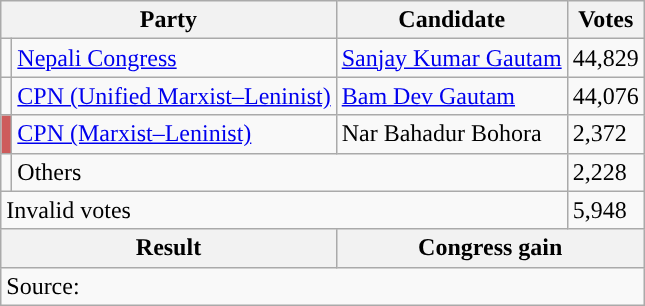<table class="wikitable">
<tr>
<th colspan="2">Party</th>
<th>Candidate</th>
<th>Votes</th>
</tr>
<tr>
<td style="background-color:"></td>
<td><a href='#'>Nepali Congress</a></td>
<td><a href='#'>Sanjay Kumar Gautam</a></td>
<td>44,829</td>
</tr>
<tr>
<td style="background-color:"></td>
<td><a href='#'>CPN (Unified Marxist–Leninist)</a></td>
<td><a href='#'>Bam Dev Gautam</a></td>
<td>44,076</td>
</tr>
<tr>
<td style="background-color:indianred"></td>
<td><a href='#'>CPN (Marxist–Leninist)</a></td>
<td>Nar Bahadur Bohora</td>
<td>2,372</td>
</tr>
<tr>
<td></td>
<td colspan="2">Others</td>
<td>2,228</td>
</tr>
<tr>
<td colspan="3">Invalid votes</td>
<td>5,948</td>
</tr>
<tr>
<th colspan="2">Result</th>
<th colspan="2">Congress gain</th>
</tr>
<tr>
<td colspan="4">Source: </td>
</tr>
</table>
